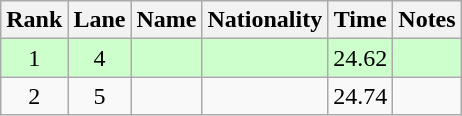<table class="wikitable sortable" style="text-align:center">
<tr>
<th>Rank</th>
<th>Lane</th>
<th>Name</th>
<th>Nationality</th>
<th>Time</th>
<th>Notes</th>
</tr>
<tr bgcolor=ccffcc>
<td>1</td>
<td>4</td>
<td align=left></td>
<td align=left></td>
<td>24.62</td>
<td><strong></strong></td>
</tr>
<tr>
<td>2</td>
<td>5</td>
<td align=left></td>
<td align=left></td>
<td>24.74</td>
<td></td>
</tr>
</table>
